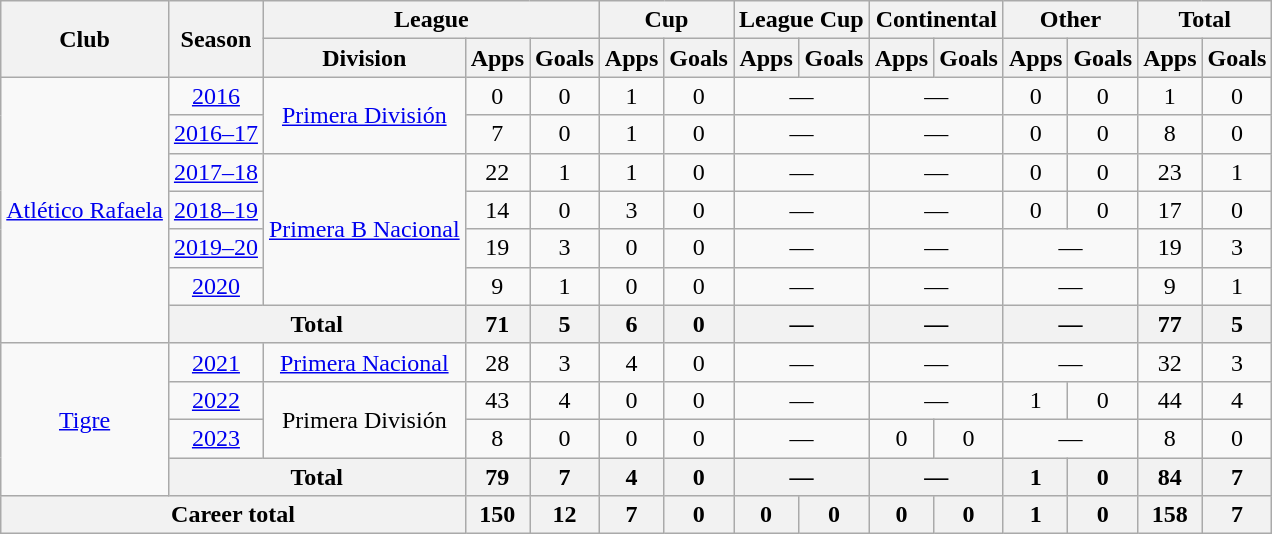<table class="wikitable" style="text-align:center">
<tr>
<th rowspan="2">Club</th>
<th rowspan="2">Season</th>
<th colspan="3">League</th>
<th colspan="2">Cup</th>
<th colspan="2">League Cup</th>
<th colspan="2">Continental</th>
<th colspan="2">Other</th>
<th colspan="2">Total</th>
</tr>
<tr>
<th>Division</th>
<th>Apps</th>
<th>Goals</th>
<th>Apps</th>
<th>Goals</th>
<th>Apps</th>
<th>Goals</th>
<th>Apps</th>
<th>Goals</th>
<th>Apps</th>
<th>Goals</th>
<th>Apps</th>
<th>Goals</th>
</tr>
<tr>
<td rowspan="7"><a href='#'>Atlético Rafaela</a></td>
<td><a href='#'>2016</a></td>
<td rowspan="2"><a href='#'>Primera División</a></td>
<td>0</td>
<td>0</td>
<td>1</td>
<td>0</td>
<td colspan="2">—</td>
<td colspan="2">—</td>
<td>0</td>
<td>0</td>
<td>1</td>
<td>0</td>
</tr>
<tr>
<td><a href='#'>2016–17</a></td>
<td>7</td>
<td>0</td>
<td>1</td>
<td>0</td>
<td colspan="2">—</td>
<td colspan="2">—</td>
<td>0</td>
<td>0</td>
<td>8</td>
<td>0</td>
</tr>
<tr>
<td><a href='#'>2017–18</a></td>
<td rowspan="4"><a href='#'>Primera B Nacional</a></td>
<td>22</td>
<td>1</td>
<td>1</td>
<td>0</td>
<td colspan="2">—</td>
<td colspan="2">—</td>
<td>0</td>
<td>0</td>
<td>23</td>
<td>1</td>
</tr>
<tr>
<td><a href='#'>2018–19</a></td>
<td>14</td>
<td>0</td>
<td>3</td>
<td>0</td>
<td colspan="2">—</td>
<td colspan="2">—</td>
<td>0</td>
<td>0</td>
<td>17</td>
<td>0</td>
</tr>
<tr>
<td><a href='#'>2019–20</a></td>
<td>19</td>
<td>3</td>
<td>0</td>
<td>0</td>
<td colspan="2">—</td>
<td colspan="2">—</td>
<td colspan="2">—</td>
<td>19</td>
<td>3</td>
</tr>
<tr>
<td><a href='#'>2020</a></td>
<td>9</td>
<td>1</td>
<td>0</td>
<td>0</td>
<td colspan="2">—</td>
<td colspan="2">—</td>
<td colspan="2">—</td>
<td>9</td>
<td>1</td>
</tr>
<tr>
<th colspan="2">Total</th>
<th>71</th>
<th>5</th>
<th>6</th>
<th>0</th>
<th colspan="2">—</th>
<th colspan="2">—</th>
<th colspan="2">—</th>
<th>77</th>
<th>5</th>
</tr>
<tr>
<td rowspan="4"><a href='#'>Tigre</a></td>
<td><a href='#'>2021</a></td>
<td><a href='#'>Primera Nacional</a></td>
<td>28</td>
<td>3</td>
<td>4</td>
<td>0</td>
<td colspan="2">—</td>
<td colspan="2">—</td>
<td colspan="2">—</td>
<td>32</td>
<td>3</td>
</tr>
<tr>
<td><a href='#'>2022</a></td>
<td rowspan="2">Primera División</td>
<td>43</td>
<td>4</td>
<td>0</td>
<td>0</td>
<td colspan="2">—</td>
<td colspan="2">—</td>
<td>1</td>
<td>0</td>
<td>44</td>
<td>4</td>
</tr>
<tr>
<td><a href='#'>2023</a></td>
<td>8</td>
<td>0</td>
<td>0</td>
<td>0</td>
<td colspan="2">—</td>
<td>0</td>
<td>0</td>
<td colspan="2">—</td>
<td>8</td>
<td>0</td>
</tr>
<tr>
<th colspan="2">Total</th>
<th>79</th>
<th>7</th>
<th>4</th>
<th>0</th>
<th colspan="2">—</th>
<th colspan="2">—</th>
<th>1</th>
<th>0</th>
<th>84</th>
<th>7</th>
</tr>
<tr>
<th colspan="3">Career total</th>
<th>150</th>
<th>12</th>
<th>7</th>
<th>0</th>
<th>0</th>
<th>0</th>
<th>0</th>
<th>0</th>
<th>1</th>
<th>0</th>
<th>158</th>
<th>7</th>
</tr>
</table>
